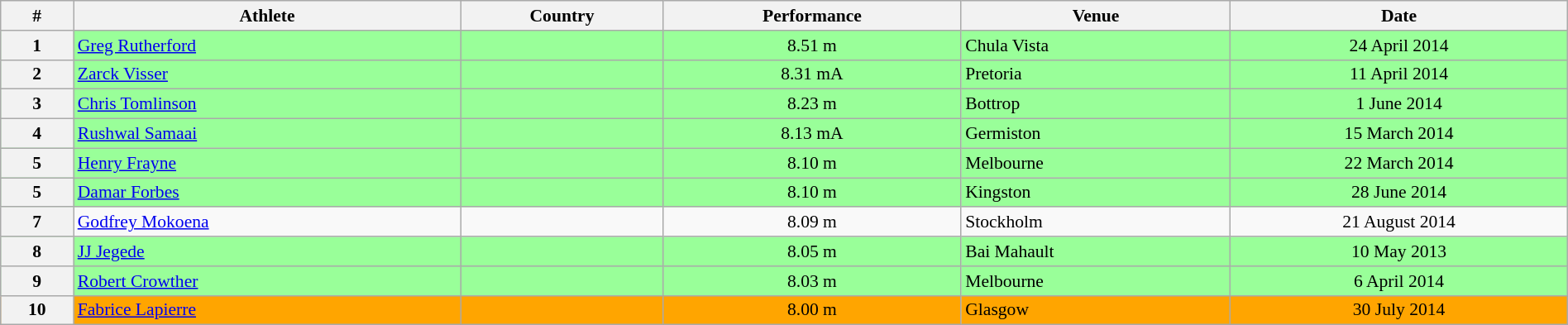<table class="wikitable" width=100% style="font-size:90%; text-align:center;">
<tr>
<th>#</th>
<th>Athlete</th>
<th>Country</th>
<th>Performance</th>
<th>Venue</th>
<th>Date</th>
</tr>
<tr bgcolor="99FF99">
<th>1</th>
<td align=left><a href='#'>Greg Rutherford</a></td>
<td align=left></td>
<td>8.51 m</td>
<td align=left> Chula Vista</td>
<td>24 April 2014</td>
</tr>
<tr bgcolor="99FF99">
<th>2</th>
<td align=left><a href='#'>Zarck Visser</a></td>
<td align=left></td>
<td>8.31 mA</td>
<td align=left> Pretoria</td>
<td>11 April 2014</td>
</tr>
<tr bgcolor="99FF99">
<th>3</th>
<td align=left><a href='#'>Chris Tomlinson</a></td>
<td align=left></td>
<td>8.23 m</td>
<td align=left> Bottrop</td>
<td>1 June 2014</td>
</tr>
<tr bgcolor="99FF99">
<th>4</th>
<td align=left><a href='#'>Rushwal Samaai</a></td>
<td align=left></td>
<td>8.13 mA</td>
<td align=left> Germiston</td>
<td>15 March 2014</td>
</tr>
<tr bgcolor="99FF99">
<th>5</th>
<td align=left><a href='#'>Henry Frayne</a></td>
<td align=left></td>
<td>8.10 m</td>
<td align=left> Melbourne</td>
<td>22 March 2014</td>
</tr>
<tr bgcolor="99FF99">
<th>5</th>
<td align=left><a href='#'>Damar Forbes</a></td>
<td align=left></td>
<td>8.10 m</td>
<td align=left> Kingston</td>
<td>28 June 2014</td>
</tr>
<tr>
<th>7</th>
<td align=left><a href='#'>Godfrey Mokoena</a></td>
<td align=left></td>
<td>8.09 m</td>
<td align=left> Stockholm</td>
<td>21 August 2014</td>
</tr>
<tr bgcolor="99FF99">
<th>8</th>
<td align=left><a href='#'>JJ Jegede</a></td>
<td align=left></td>
<td>8.05 m</td>
<td align=left> Bai Mahault</td>
<td>10 May 2013</td>
</tr>
<tr bgcolor="99FF99">
<th>9</th>
<td align=left><a href='#'>Robert Crowther</a></td>
<td align=left></td>
<td>8.03 m</td>
<td align=left> Melbourne</td>
<td>6 April 2014</td>
</tr>
<tr bgcolor="orange">
<th>10</th>
<td align=left><a href='#'>Fabrice Lapierre</a></td>
<td align=left></td>
<td>8.00 m</td>
<td align=left> Glasgow</td>
<td>30 July 2014</td>
</tr>
</table>
